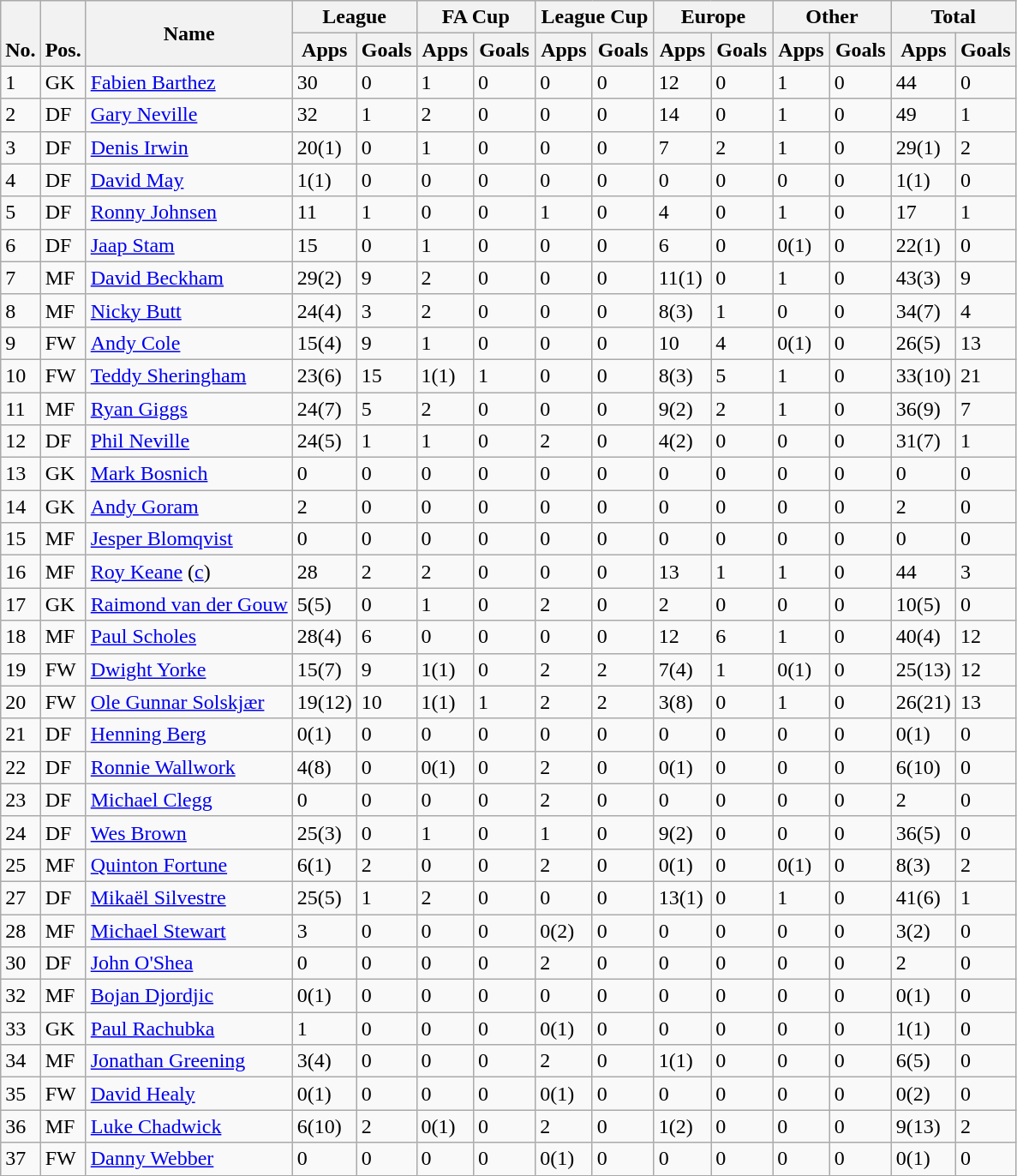<table class="wikitable">
<tr>
<th rowspan="2" valign="bottom">No.</th>
<th rowspan="2" valign="bottom">Pos.</th>
<th rowspan="2">Name</th>
<th colspan="2" width="85">League</th>
<th colspan="2" width="85">FA Cup</th>
<th colspan="2" width="85">League Cup</th>
<th colspan="2" width="85">Europe</th>
<th colspan="2" width="85">Other</th>
<th colspan="2" width="85">Total</th>
</tr>
<tr>
<th>Apps</th>
<th>Goals</th>
<th>Apps</th>
<th>Goals</th>
<th>Apps</th>
<th>Goals</th>
<th>Apps</th>
<th>Goals</th>
<th>Apps</th>
<th>Goals</th>
<th>Apps</th>
<th>Goals</th>
</tr>
<tr>
<td>1</td>
<td>GK</td>
<td> <a href='#'>Fabien Barthez</a></td>
<td>30</td>
<td>0</td>
<td>1</td>
<td>0</td>
<td>0</td>
<td>0</td>
<td>12</td>
<td>0</td>
<td>1</td>
<td>0</td>
<td>44</td>
<td>0</td>
</tr>
<tr>
<td>2</td>
<td>DF</td>
<td> <a href='#'>Gary Neville</a></td>
<td>32</td>
<td>1</td>
<td>2</td>
<td>0</td>
<td>0</td>
<td>0</td>
<td>14</td>
<td>0</td>
<td>1</td>
<td>0</td>
<td>49</td>
<td>1</td>
</tr>
<tr>
<td>3</td>
<td>DF</td>
<td> <a href='#'>Denis Irwin</a></td>
<td>20(1)</td>
<td>0</td>
<td>1</td>
<td>0</td>
<td>0</td>
<td>0</td>
<td>7</td>
<td>2</td>
<td>1</td>
<td>0</td>
<td>29(1)</td>
<td>2</td>
</tr>
<tr>
<td>4</td>
<td>DF</td>
<td> <a href='#'>David May</a></td>
<td>1(1)</td>
<td>0</td>
<td>0</td>
<td>0</td>
<td>0</td>
<td>0</td>
<td>0</td>
<td>0</td>
<td>0</td>
<td>0</td>
<td>1(1)</td>
<td>0</td>
</tr>
<tr>
<td>5</td>
<td>DF</td>
<td> <a href='#'>Ronny Johnsen</a></td>
<td>11</td>
<td>1</td>
<td>0</td>
<td>0</td>
<td>1</td>
<td>0</td>
<td>4</td>
<td>0</td>
<td>1</td>
<td>0</td>
<td>17</td>
<td>1</td>
</tr>
<tr>
<td>6</td>
<td>DF</td>
<td> <a href='#'>Jaap Stam</a></td>
<td>15</td>
<td>0</td>
<td>1</td>
<td>0</td>
<td>0</td>
<td>0</td>
<td>6</td>
<td>0</td>
<td>0(1)</td>
<td>0</td>
<td>22(1)</td>
<td>0</td>
</tr>
<tr>
<td>7</td>
<td>MF</td>
<td> <a href='#'>David Beckham</a></td>
<td>29(2)</td>
<td>9</td>
<td>2</td>
<td>0</td>
<td>0</td>
<td>0</td>
<td>11(1)</td>
<td>0</td>
<td>1</td>
<td>0</td>
<td>43(3)</td>
<td>9</td>
</tr>
<tr>
<td>8</td>
<td>MF</td>
<td> <a href='#'>Nicky Butt</a></td>
<td>24(4)</td>
<td>3</td>
<td>2</td>
<td>0</td>
<td>0</td>
<td>0</td>
<td>8(3)</td>
<td>1</td>
<td>0</td>
<td>0</td>
<td>34(7)</td>
<td>4</td>
</tr>
<tr>
<td>9</td>
<td>FW</td>
<td> <a href='#'>Andy Cole</a></td>
<td>15(4)</td>
<td>9</td>
<td>1</td>
<td>0</td>
<td>0</td>
<td>0</td>
<td>10</td>
<td>4</td>
<td>0(1)</td>
<td>0</td>
<td>26(5)</td>
<td>13</td>
</tr>
<tr>
<td>10</td>
<td>FW</td>
<td> <a href='#'>Teddy Sheringham</a></td>
<td>23(6)</td>
<td>15</td>
<td>1(1)</td>
<td>1</td>
<td>0</td>
<td>0</td>
<td>8(3)</td>
<td>5</td>
<td>1</td>
<td>0</td>
<td>33(10)</td>
<td>21</td>
</tr>
<tr>
<td>11</td>
<td>MF</td>
<td> <a href='#'>Ryan Giggs</a></td>
<td>24(7)</td>
<td>5</td>
<td>2</td>
<td>0</td>
<td>0</td>
<td>0</td>
<td>9(2)</td>
<td>2</td>
<td>1</td>
<td>0</td>
<td>36(9)</td>
<td>7</td>
</tr>
<tr>
<td>12</td>
<td>DF</td>
<td> <a href='#'>Phil Neville</a></td>
<td>24(5)</td>
<td>1</td>
<td>1</td>
<td>0</td>
<td>2</td>
<td>0</td>
<td>4(2)</td>
<td>0</td>
<td>0</td>
<td>0</td>
<td>31(7)</td>
<td>1</td>
</tr>
<tr>
<td>13</td>
<td>GK</td>
<td> <a href='#'>Mark Bosnich</a></td>
<td>0</td>
<td>0</td>
<td>0</td>
<td>0</td>
<td>0</td>
<td>0</td>
<td>0</td>
<td>0</td>
<td>0</td>
<td>0</td>
<td>0</td>
<td>0</td>
</tr>
<tr>
<td>14</td>
<td>GK</td>
<td> <a href='#'>Andy Goram</a></td>
<td>2</td>
<td>0</td>
<td>0</td>
<td>0</td>
<td>0</td>
<td>0</td>
<td>0</td>
<td>0</td>
<td>0</td>
<td>0</td>
<td>2</td>
<td>0</td>
</tr>
<tr>
<td>15</td>
<td>MF</td>
<td> <a href='#'>Jesper Blomqvist</a></td>
<td>0</td>
<td>0</td>
<td>0</td>
<td>0</td>
<td>0</td>
<td>0</td>
<td>0</td>
<td>0</td>
<td>0</td>
<td>0</td>
<td>0</td>
<td>0</td>
</tr>
<tr>
<td>16</td>
<td>MF</td>
<td> <a href='#'>Roy Keane</a> (<a href='#'>c</a>)</td>
<td>28</td>
<td>2</td>
<td>2</td>
<td>0</td>
<td>0</td>
<td>0</td>
<td>13</td>
<td>1</td>
<td>1</td>
<td>0</td>
<td>44</td>
<td>3</td>
</tr>
<tr>
<td>17</td>
<td>GK</td>
<td> <a href='#'>Raimond van der Gouw</a></td>
<td>5(5)</td>
<td>0</td>
<td>1</td>
<td>0</td>
<td>2</td>
<td>0</td>
<td>2</td>
<td>0</td>
<td>0</td>
<td>0</td>
<td>10(5)</td>
<td>0</td>
</tr>
<tr>
<td>18</td>
<td>MF</td>
<td> <a href='#'>Paul Scholes</a></td>
<td>28(4)</td>
<td>6</td>
<td>0</td>
<td>0</td>
<td>0</td>
<td>0</td>
<td>12</td>
<td>6</td>
<td>1</td>
<td>0</td>
<td>40(4)</td>
<td>12</td>
</tr>
<tr>
<td>19</td>
<td>FW</td>
<td> <a href='#'>Dwight Yorke</a></td>
<td>15(7)</td>
<td>9</td>
<td>1(1)</td>
<td>0</td>
<td>2</td>
<td>2</td>
<td>7(4)</td>
<td>1</td>
<td>0(1)</td>
<td>0</td>
<td>25(13)</td>
<td>12</td>
</tr>
<tr>
<td>20</td>
<td>FW</td>
<td> <a href='#'>Ole Gunnar Solskjær</a></td>
<td>19(12)</td>
<td>10</td>
<td>1(1)</td>
<td>1</td>
<td>2</td>
<td>2</td>
<td>3(8)</td>
<td>0</td>
<td>1</td>
<td>0</td>
<td>26(21)</td>
<td>13</td>
</tr>
<tr>
<td>21</td>
<td>DF</td>
<td> <a href='#'>Henning Berg</a></td>
<td>0(1)</td>
<td>0</td>
<td>0</td>
<td>0</td>
<td>0</td>
<td>0</td>
<td>0</td>
<td>0</td>
<td>0</td>
<td>0</td>
<td>0(1)</td>
<td>0</td>
</tr>
<tr>
<td>22</td>
<td>DF</td>
<td> <a href='#'>Ronnie Wallwork</a></td>
<td>4(8)</td>
<td>0</td>
<td>0(1)</td>
<td>0</td>
<td>2</td>
<td>0</td>
<td>0(1)</td>
<td>0</td>
<td>0</td>
<td>0</td>
<td>6(10)</td>
<td>0</td>
</tr>
<tr>
<td>23</td>
<td>DF</td>
<td> <a href='#'>Michael Clegg</a></td>
<td>0</td>
<td>0</td>
<td>0</td>
<td>0</td>
<td>2</td>
<td>0</td>
<td>0</td>
<td>0</td>
<td>0</td>
<td>0</td>
<td>2</td>
<td>0</td>
</tr>
<tr>
<td>24</td>
<td>DF</td>
<td> <a href='#'>Wes Brown</a></td>
<td>25(3)</td>
<td>0</td>
<td>1</td>
<td>0</td>
<td>1</td>
<td>0</td>
<td>9(2)</td>
<td>0</td>
<td>0</td>
<td>0</td>
<td>36(5)</td>
<td>0</td>
</tr>
<tr>
<td>25</td>
<td>MF</td>
<td> <a href='#'>Quinton Fortune</a></td>
<td>6(1)</td>
<td>2</td>
<td>0</td>
<td>0</td>
<td>2</td>
<td>0</td>
<td>0(1)</td>
<td>0</td>
<td>0(1)</td>
<td>0</td>
<td>8(3)</td>
<td>2</td>
</tr>
<tr>
<td>27</td>
<td>DF</td>
<td> <a href='#'>Mikaël Silvestre</a></td>
<td>25(5)</td>
<td>1</td>
<td>2</td>
<td>0</td>
<td>0</td>
<td>0</td>
<td>13(1)</td>
<td>0</td>
<td>1</td>
<td>0</td>
<td>41(6)</td>
<td>1</td>
</tr>
<tr>
<td>28</td>
<td>MF</td>
<td> <a href='#'>Michael Stewart</a></td>
<td>3</td>
<td>0</td>
<td>0</td>
<td>0</td>
<td>0(2)</td>
<td>0</td>
<td>0</td>
<td>0</td>
<td>0</td>
<td>0</td>
<td>3(2)</td>
<td>0</td>
</tr>
<tr>
<td>30</td>
<td>DF</td>
<td> <a href='#'>John O'Shea</a></td>
<td>0</td>
<td>0</td>
<td>0</td>
<td>0</td>
<td>2</td>
<td>0</td>
<td>0</td>
<td>0</td>
<td>0</td>
<td>0</td>
<td>2</td>
<td>0</td>
</tr>
<tr>
<td>32</td>
<td>MF</td>
<td> <a href='#'>Bojan Djordjic</a></td>
<td>0(1)</td>
<td>0</td>
<td>0</td>
<td>0</td>
<td>0</td>
<td>0</td>
<td>0</td>
<td>0</td>
<td>0</td>
<td>0</td>
<td>0(1)</td>
<td>0</td>
</tr>
<tr>
<td>33</td>
<td>GK</td>
<td> <a href='#'>Paul Rachubka</a></td>
<td>1</td>
<td>0</td>
<td>0</td>
<td>0</td>
<td>0(1)</td>
<td>0</td>
<td>0</td>
<td>0</td>
<td>0</td>
<td>0</td>
<td>1(1)</td>
<td>0</td>
</tr>
<tr>
<td>34</td>
<td>MF</td>
<td> <a href='#'>Jonathan Greening</a></td>
<td>3(4)</td>
<td>0</td>
<td>0</td>
<td>0</td>
<td>2</td>
<td>0</td>
<td>1(1)</td>
<td>0</td>
<td>0</td>
<td>0</td>
<td>6(5)</td>
<td>0</td>
</tr>
<tr>
<td>35</td>
<td>FW</td>
<td> <a href='#'>David Healy</a></td>
<td>0(1)</td>
<td>0</td>
<td>0</td>
<td>0</td>
<td>0(1)</td>
<td>0</td>
<td>0</td>
<td>0</td>
<td>0</td>
<td>0</td>
<td>0(2)</td>
<td>0</td>
</tr>
<tr>
<td>36</td>
<td>MF</td>
<td> <a href='#'>Luke Chadwick</a></td>
<td>6(10)</td>
<td>2</td>
<td>0(1)</td>
<td>0</td>
<td>2</td>
<td>0</td>
<td>1(2)</td>
<td>0</td>
<td>0</td>
<td>0</td>
<td>9(13)</td>
<td>2</td>
</tr>
<tr>
<td>37</td>
<td>FW</td>
<td> <a href='#'>Danny Webber</a></td>
<td>0</td>
<td>0</td>
<td>0</td>
<td>0</td>
<td>0(1)</td>
<td>0</td>
<td>0</td>
<td>0</td>
<td>0</td>
<td>0</td>
<td>0(1)</td>
<td>0</td>
</tr>
</table>
